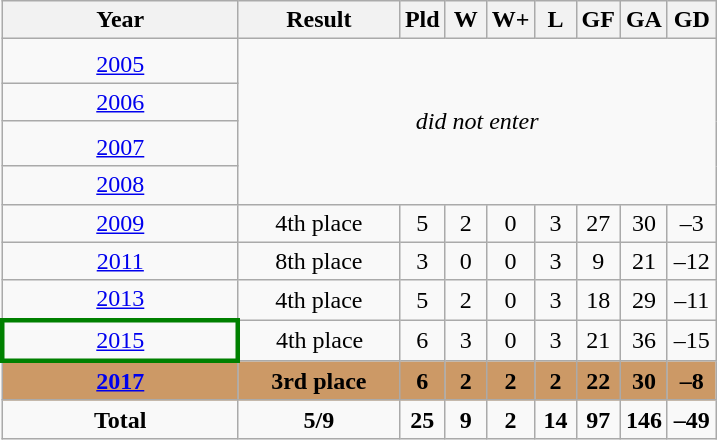<table class="wikitable" style="text-align: center;">
<tr>
<th width=150>Year</th>
<th width=100>Result</th>
<th width=20>Pld</th>
<th width=20>W</th>
<th width=20>W+</th>
<th width=20>L</th>
<th width=20>GF</th>
<th width=20>GA</th>
<th width=25>GD</th>
</tr>
<tr>
<td> <a href='#'>2005</a><sup></sup></td>
<td colspan=8 rowspan=4><em>did not enter</em></td>
</tr>
<tr>
<td> <a href='#'>2006</a></td>
</tr>
<tr>
<td> <a href='#'>2007</a><sup></sup></td>
</tr>
<tr>
<td> <a href='#'>2008</a></td>
</tr>
<tr>
<td> <a href='#'>2009</a></td>
<td>4th place</td>
<td>5</td>
<td>2</td>
<td>0</td>
<td>3</td>
<td>27</td>
<td>30</td>
<td>–3</td>
</tr>
<tr>
<td> <a href='#'>2011</a></td>
<td>8th place</td>
<td>3</td>
<td>0</td>
<td>0</td>
<td>3</td>
<td>9</td>
<td>21</td>
<td>–12</td>
</tr>
<tr>
<td> <a href='#'>2013</a></td>
<td>4th place</td>
<td>5</td>
<td>2</td>
<td>0</td>
<td>3</td>
<td>18</td>
<td>29</td>
<td>–11</td>
</tr>
<tr>
<td style="border: 3px solid green"> <a href='#'>2015</a></td>
<td>4th place</td>
<td>6</td>
<td>3</td>
<td>0</td>
<td>3</td>
<td>21</td>
<td>36</td>
<td>–15</td>
</tr>
<tr style="background:#c96;">
<td> <strong><a href='#'>2017</a></strong></td>
<td><strong>3rd place</strong></td>
<td><strong>6</strong></td>
<td><strong>2</strong></td>
<td><strong>2</strong></td>
<td><strong>2</strong></td>
<td><strong>22</strong></td>
<td><strong>30</strong></td>
<td><strong>–8</strong></td>
</tr>
<tr>
<td><strong>Total</strong></td>
<td><strong>5/9</strong></td>
<td><strong>25</strong></td>
<td><strong>9</strong></td>
<td><strong>2</strong></td>
<td><strong>14</strong></td>
<td><strong>97</strong></td>
<td><strong>146</strong></td>
<td><strong>–49</strong></td>
</tr>
</table>
